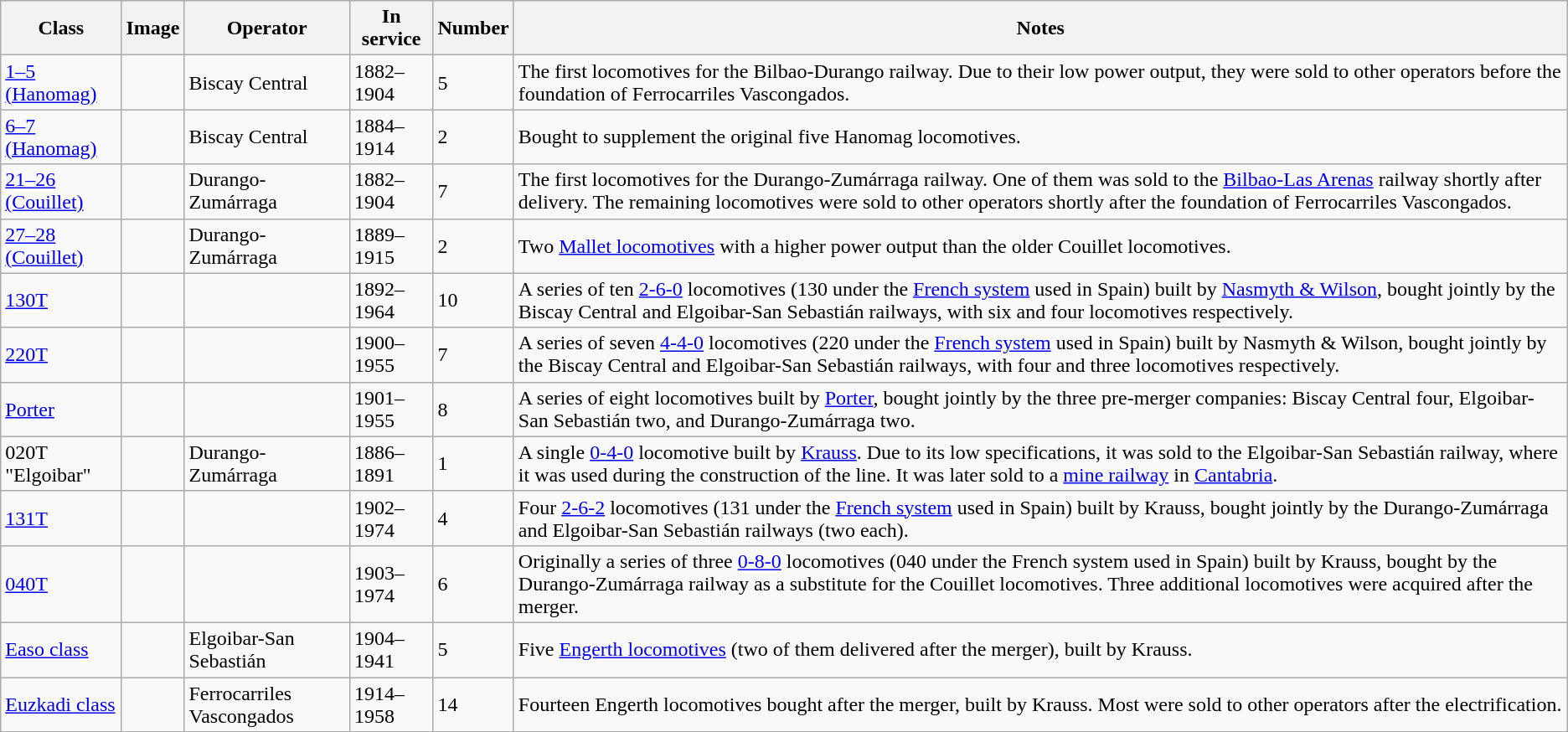<table class="wikitable" style="font-size: 100%;">
<tr>
<th>Class</th>
<th>Image</th>
<th>Operator</th>
<th>In service</th>
<th>Number</th>
<th>Notes</th>
</tr>
<tr>
<td><a href='#'>1–5 (Hanomag)</a></td>
<td></td>
<td>Biscay Central</td>
<td>1882–1904</td>
<td>5</td>
<td>The first locomotives for the Bilbao-Durango railway. Due to their low power output, they were sold to other operators before the foundation of Ferrocarriles Vascongados.</td>
</tr>
<tr>
<td><a href='#'>6–7 (Hanomag)</a></td>
<td></td>
<td>Biscay Central</td>
<td>1884–1914</td>
<td>2</td>
<td>Bought to supplement the original five Hanomag locomotives.</td>
</tr>
<tr>
<td><a href='#'>21–26 (Couillet)</a></td>
<td></td>
<td>Durango-Zumárraga</td>
<td>1882–1904</td>
<td>7</td>
<td>The first locomotives for the Durango-Zumárraga railway. One of them was sold to the <a href='#'>Bilbao-Las Arenas</a> railway shortly after delivery. The remaining locomotives were sold to other operators shortly after the foundation of Ferrocarriles Vascongados.</td>
</tr>
<tr>
<td><a href='#'>27–28 (Couillet)</a></td>
<td></td>
<td>Durango-Zumárraga</td>
<td>1889–1915</td>
<td>2</td>
<td>Two <a href='#'>Mallet locomotives</a> with a higher power output than the older Couillet locomotives.</td>
</tr>
<tr>
<td><a href='#'>130T</a></td>
<td></td>
<td></td>
<td>1892–1964</td>
<td>10</td>
<td>A series of ten <a href='#'>2-6-0</a> locomotives (130 under the <a href='#'>French system</a> used in Spain) built by <a href='#'>Nasmyth & Wilson</a>, bought jointly by the Biscay Central and Elgoibar-San Sebastián railways, with six and four locomotives respectively.</td>
</tr>
<tr>
<td><a href='#'>220T</a></td>
<td></td>
<td></td>
<td>1900–1955</td>
<td>7</td>
<td>A series of seven <a href='#'>4-4-0</a> locomotives (220 under the <a href='#'>French system</a> used in Spain) built by Nasmyth & Wilson, bought jointly by the Biscay Central and Elgoibar-San Sebastián railways, with four and three locomotives respectively.</td>
</tr>
<tr>
<td><a href='#'>Porter</a></td>
<td></td>
<td></td>
<td>1901–1955</td>
<td>8</td>
<td>A series of eight locomotives built by <a href='#'>Porter</a>, bought jointly by the three pre-merger companies: Biscay Central four, Elgoibar-San Sebastián two, and Durango-Zumárraga two.</td>
</tr>
<tr>
<td>020T "Elgoibar"</td>
<td></td>
<td>Durango-Zumárraga</td>
<td>1886–1891</td>
<td>1</td>
<td>A single <a href='#'>0-4-0</a> locomotive built by <a href='#'>Krauss</a>. Due to its low specifications, it was sold to the Elgoibar-San Sebastián railway, where it was used during the construction of the line. It was later sold to a <a href='#'>mine railway</a> in <a href='#'>Cantabria</a>.</td>
</tr>
<tr>
<td><a href='#'>131T</a></td>
<td></td>
<td></td>
<td>1902–1974</td>
<td>4</td>
<td>Four <a href='#'>2-6-2</a> locomotives (131 under the <a href='#'>French system</a> used in Spain) built by Krauss, bought jointly by the Durango-Zumárraga and Elgoibar-San Sebastián railways (two each).</td>
</tr>
<tr>
<td><a href='#'>040T</a></td>
<td></td>
<td></td>
<td>1903–1974</td>
<td>6</td>
<td>Originally a series of three <a href='#'>0-8-0</a> locomotives (040 under the French system used in Spain) built by Krauss, bought by the Durango-Zumárraga railway as a substitute for the Couillet locomotives. Three additional locomotives were acquired after the merger.</td>
</tr>
<tr>
<td><a href='#'>Easo class</a></td>
<td></td>
<td>Elgoibar-San Sebastián</td>
<td>1904–1941</td>
<td>5</td>
<td>Five <a href='#'>Engerth locomotives</a> (two of them delivered after the merger), built by Krauss.</td>
</tr>
<tr>
<td><a href='#'>Euzkadi class</a></td>
<td></td>
<td>Ferrocarriles Vascongados</td>
<td>1914–1958</td>
<td>14</td>
<td>Fourteen Engerth locomotives bought after the merger, built by Krauss. Most were sold to other operators after the electrification.</td>
</tr>
</table>
